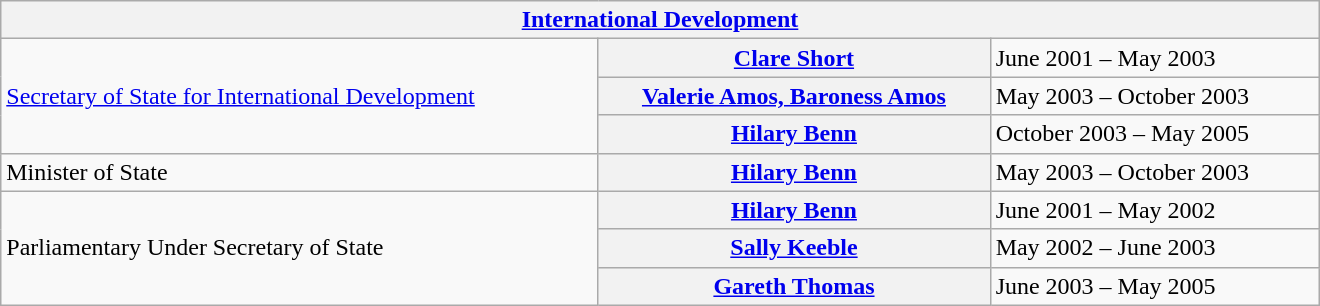<table class="wikitable plainrowheaders" width=100% style="max-width:55em;">
<tr>
<th colspan=4><a href='#'>International Development</a></th>
</tr>
<tr>
<td rowspan="3"><a href='#'>Secretary of State for International Development</a></td>
<th scope="row" style="font-weight:bold;"><a href='#'>Clare Short</a></th>
<td>June 2001 – May 2003</td>
</tr>
<tr>
<th scope="row" style="font-weight:bold;"><a href='#'>Valerie Amos, Baroness Amos</a></th>
<td>May 2003 – October 2003</td>
</tr>
<tr>
<th scope="row" style="font-weight:bold;"><a href='#'>Hilary Benn</a></th>
<td>October 2003 – May 2005</td>
</tr>
<tr>
<td>Minister of State</td>
<th scope="row"><a href='#'>Hilary Benn</a></th>
<td>May 2003 – October 2003</td>
</tr>
<tr>
<td rowspan="3">Parliamentary Under Secretary of State</td>
<th scope="row"><a href='#'>Hilary Benn</a></th>
<td>June 2001 – May 2002</td>
</tr>
<tr>
<th scope="row"><a href='#'>Sally Keeble</a></th>
<td>May 2002 – June 2003</td>
</tr>
<tr>
<th scope="row"><a href='#'>Gareth Thomas</a></th>
<td>June 2003 – May 2005</td>
</tr>
</table>
